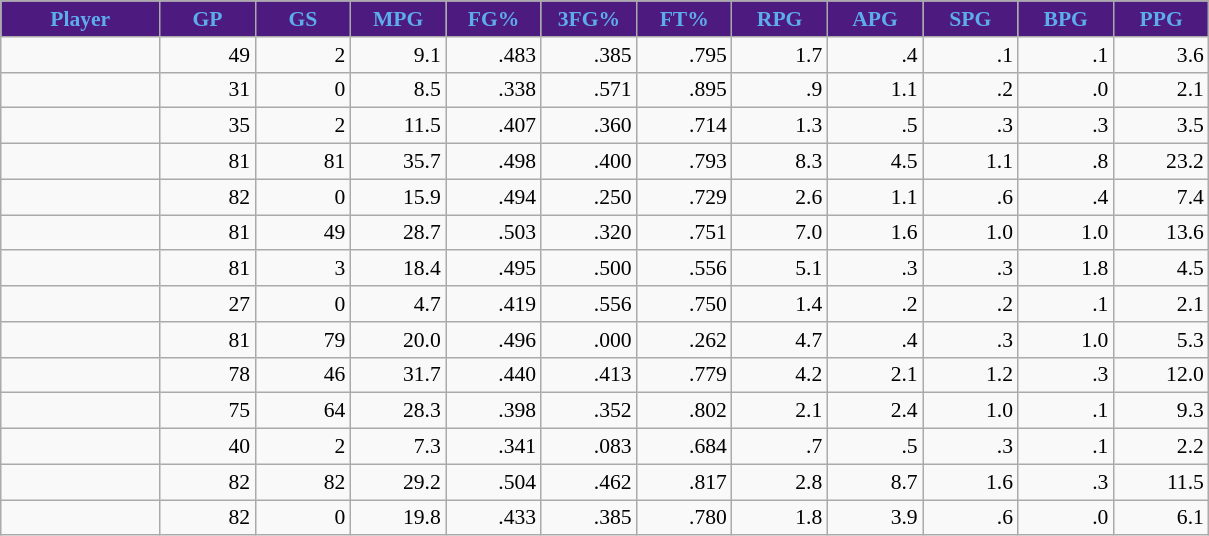<table class="wikitable sortable" style="text-align:right; font-size: 90%">
<tr>
<th style="background:#4D1A7F; color:#5DADEC" width="10%">Player</th>
<th style="background:#4D1A7F; color:#5DADEC" width="6%">GP</th>
<th style="background:#4D1A7F; color:#5DADEC" width="6%">GS</th>
<th style="background:#4D1A7F; color:#5DADEC" width="6%">MPG</th>
<th style="background:#4D1A7F; color:#5DADEC" width="6%">FG%</th>
<th style="background:#4D1A7F; color:#5DADEC" width="6%">3FG%</th>
<th style="background:#4D1A7F; color:#5DADEC" width="6%">FT%</th>
<th style="background:#4D1A7F; color:#5DADEC" width="6%">RPG</th>
<th style="background:#4D1A7F; color:#5DADEC" width="6%">APG</th>
<th style="background:#4D1A7F; color:#5DADEC" width="6%">SPG</th>
<th style="background:#4D1A7F; color:#5DADEC" width="6%">BPG</th>
<th style="background:#4D1A7F; color:#5DADEC" width="6%">PPG</th>
</tr>
<tr>
<td style="text-align:left;"></td>
<td>49</td>
<td>2</td>
<td>9.1</td>
<td>.483</td>
<td>.385</td>
<td>.795</td>
<td>1.7</td>
<td>.4</td>
<td>.1</td>
<td>.1</td>
<td>3.6</td>
</tr>
<tr>
<td style="text-align:left;"></td>
<td>31</td>
<td>0</td>
<td>8.5</td>
<td>.338</td>
<td>.571</td>
<td>.895</td>
<td>.9</td>
<td>1.1</td>
<td>.2</td>
<td>.0</td>
<td>2.1</td>
</tr>
<tr>
<td style="text-align:left;"></td>
<td>35</td>
<td>2</td>
<td>11.5</td>
<td>.407</td>
<td>.360</td>
<td>.714</td>
<td>1.3</td>
<td>.5</td>
<td>.3</td>
<td>.3</td>
<td>3.5</td>
</tr>
<tr>
<td style="text-align:left;"></td>
<td>81</td>
<td>81</td>
<td>35.7</td>
<td>.498</td>
<td>.400</td>
<td>.793</td>
<td>8.3</td>
<td>4.5</td>
<td>1.1</td>
<td>.8</td>
<td>23.2</td>
</tr>
<tr>
<td style="text-align:left;"></td>
<td>82</td>
<td>0</td>
<td>15.9</td>
<td>.494</td>
<td>.250</td>
<td>.729</td>
<td>2.6</td>
<td>1.1</td>
<td>.6</td>
<td>.4</td>
<td>7.4</td>
</tr>
<tr>
<td style="text-align:left;"></td>
<td>81</td>
<td>49</td>
<td>28.7</td>
<td>.503</td>
<td>.320</td>
<td>.751</td>
<td>7.0</td>
<td>1.6</td>
<td>1.0</td>
<td>1.0</td>
<td>13.6</td>
</tr>
<tr>
<td style="text-align:left;"></td>
<td>81</td>
<td>3</td>
<td>18.4</td>
<td>.495</td>
<td>.500</td>
<td>.556</td>
<td>5.1</td>
<td>.3</td>
<td>.3</td>
<td>1.8</td>
<td>4.5</td>
</tr>
<tr>
<td style="text-align:left;"></td>
<td>27</td>
<td>0</td>
<td>4.7</td>
<td>.419</td>
<td>.556</td>
<td>.750</td>
<td>1.4</td>
<td>.2</td>
<td>.2</td>
<td>.1</td>
<td>2.1</td>
</tr>
<tr>
<td style="text-align:left;"></td>
<td>81</td>
<td>79</td>
<td>20.0</td>
<td>.496</td>
<td>.000</td>
<td>.262</td>
<td>4.7</td>
<td>.4</td>
<td>.3</td>
<td>1.0</td>
<td>5.3</td>
</tr>
<tr>
<td style="text-align:left;"></td>
<td>78</td>
<td>46</td>
<td>31.7</td>
<td>.440</td>
<td>.413</td>
<td>.779</td>
<td>4.2</td>
<td>2.1</td>
<td>1.2</td>
<td>.3</td>
<td>12.0</td>
</tr>
<tr>
<td style="text-align:left;"></td>
<td>75</td>
<td>64</td>
<td>28.3</td>
<td>.398</td>
<td>.352</td>
<td>.802</td>
<td>2.1</td>
<td>2.4</td>
<td>1.0</td>
<td>.1</td>
<td>9.3</td>
</tr>
<tr>
<td style="text-align:left;"></td>
<td>40</td>
<td>2</td>
<td>7.3</td>
<td>.341</td>
<td>.083</td>
<td>.684</td>
<td>.7</td>
<td>.5</td>
<td>.3</td>
<td>.1</td>
<td>2.2</td>
</tr>
<tr>
<td style="text-align:left;"></td>
<td>82</td>
<td>82</td>
<td>29.2</td>
<td>.504</td>
<td>.462</td>
<td>.817</td>
<td>2.8</td>
<td>8.7</td>
<td>1.6</td>
<td>.3</td>
<td>11.5</td>
</tr>
<tr>
<td style="text-align:left;"></td>
<td>82</td>
<td>0</td>
<td>19.8</td>
<td>.433</td>
<td>.385</td>
<td>.780</td>
<td>1.8</td>
<td>3.9</td>
<td>.6</td>
<td>.0</td>
<td>6.1</td>
</tr>
</table>
